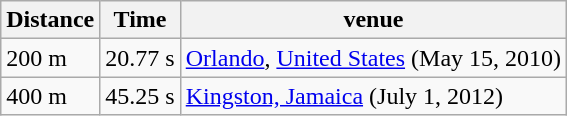<table class="wikitable">
<tr>
<th>Distance</th>
<th>Time</th>
<th>venue</th>
</tr>
<tr>
<td>200 m</td>
<td>20.77 s</td>
<td><a href='#'>Orlando</a>, <a href='#'>United States</a> (May 15, 2010)</td>
</tr>
<tr>
<td>400 m</td>
<td>45.25 s</td>
<td><a href='#'>Kingston, Jamaica</a> (July 1, 2012)</td>
</tr>
</table>
